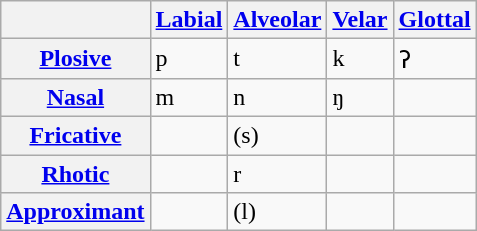<table class="wikitable">
<tr>
<th></th>
<th><a href='#'>Labial</a></th>
<th><a href='#'>Alveolar</a></th>
<th><a href='#'>Velar</a></th>
<th><a href='#'>Glottal</a></th>
</tr>
<tr>
<th><a href='#'>Plosive</a></th>
<td>p</td>
<td>t</td>
<td>k</td>
<td>ʔ</td>
</tr>
<tr>
<th><a href='#'>Nasal</a></th>
<td>m</td>
<td>n</td>
<td>ŋ</td>
<td></td>
</tr>
<tr>
<th><a href='#'>Fricative</a></th>
<td></td>
<td>(s)</td>
<td></td>
<td></td>
</tr>
<tr>
<th><a href='#'>Rhotic</a></th>
<td></td>
<td>r</td>
<td></td>
<td></td>
</tr>
<tr>
<th><a href='#'>Approximant</a></th>
<td></td>
<td>(l)</td>
<td></td>
<td></td>
</tr>
</table>
